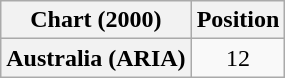<table class="wikitable plainrowheaders" style="text-align:center">
<tr>
<th>Chart (2000)</th>
<th>Position</th>
</tr>
<tr>
<th scope="row">Australia (ARIA)</th>
<td>12</td>
</tr>
</table>
